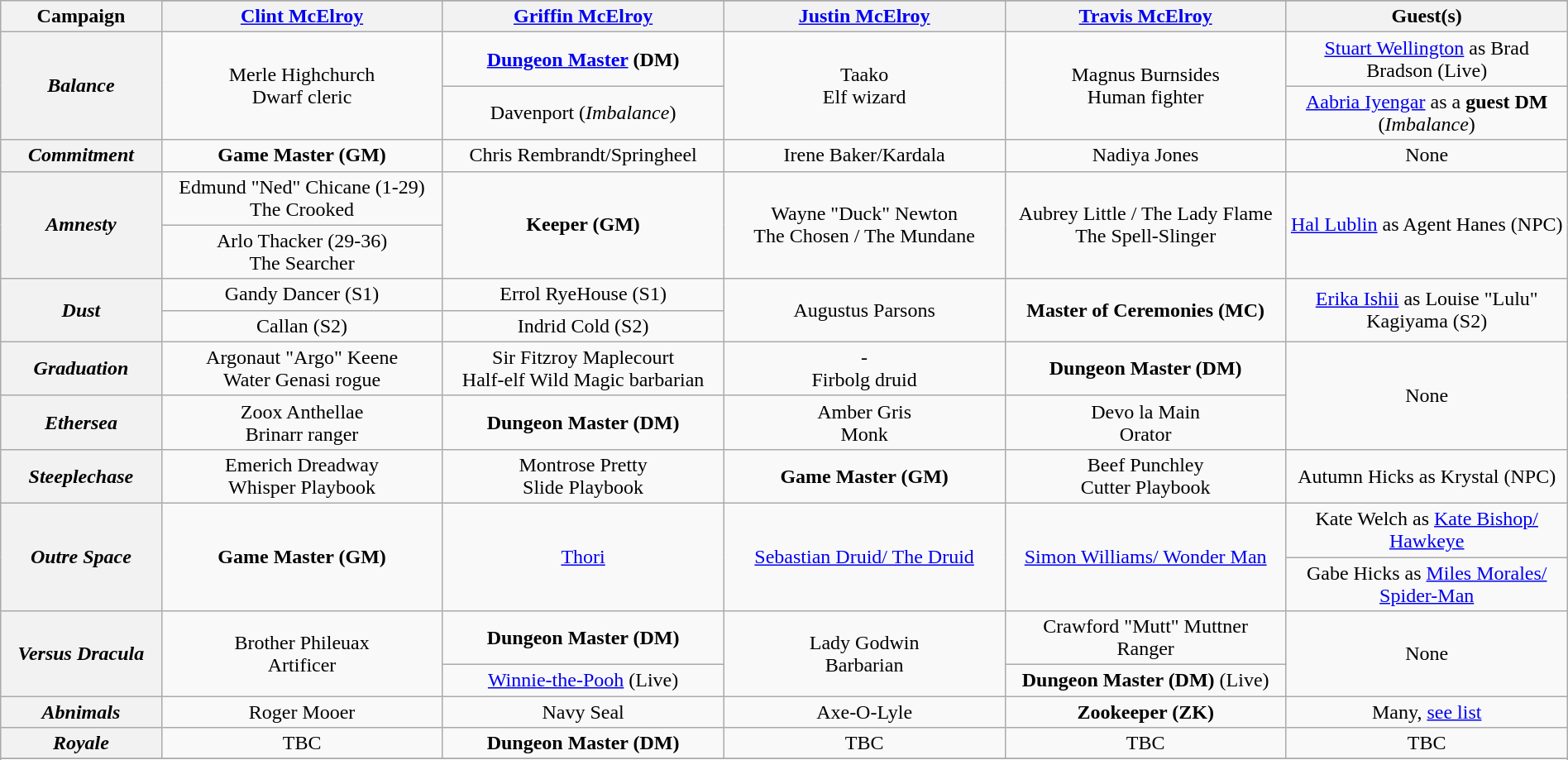<table class="wikitable sortable" style="text-align:center; width:100%;">
<tr>
<th style="width:8%;" rowspan=2>Campaign</th>
</tr>
<tr>
<th width=14%><a href='#'>Clint McElroy</a></th>
<th width=14%><a href='#'>Griffin McElroy</a></th>
<th width=14%><a href='#'>Justin McElroy</a></th>
<th width=14%><a href='#'>Travis McElroy</a></th>
<th width=14%>Guest(s)</th>
</tr>
<tr>
<th rowspan="2"><em>Balance</em></th>
<td rowspan="2" colspan="1">Merle Highchurch<br>Dwarf cleric</td>
<td rowspan="1"><strong><a href='#'>Dungeon Master</a> (DM)</strong></td>
<td rowspan="2" colspan="1">Taako<br>Elf wizard</td>
<td rowspan="2" colspan="1">Magnus Burnsides<br>Human fighter</td>
<td rowspan="1"><a href='#'>Stuart Wellington</a> as Brad Bradson (Live)</td>
</tr>
<tr>
<td rowspan="1">Davenport (<em>Imbalance</em>)</td>
<td rowspan="1"><a href='#'>Aabria Iyengar</a> as a <strong>guest DM</strong> (<em>Imbalance</em>)</td>
</tr>
<tr>
<th scope="row"><em>Commitment</em></th>
<td colspan="1"><strong>Game Master (GM)</strong></td>
<td colspan="1">Chris Rembrandt/Springheel</td>
<td colspan="1">Irene Baker/Kardala</td>
<td colspan="1">Nadiya Jones</td>
<td rowspan="1">None</td>
</tr>
<tr>
<th rowspan="2"><em>Amnesty</em></th>
<td colspan="1">Edmund "Ned" Chicane (1-29)<br>The Crooked</td>
<td colspan="1" rowspan="2"><strong>Keeper (GM)</strong></td>
<td colspan="1" rowspan="2">Wayne "Duck" Newton<br>The Chosen / The Mundane</td>
<td colspan="1" rowspan="2">Aubrey Little / The Lady Flame<br>The Spell-Slinger</td>
<td colspan="1" rowspan="2"><a href='#'>Hal Lublin</a> as Agent Hanes (NPC)</td>
</tr>
<tr>
<td colspan="1">Arlo Thacker (29-36)<br>The Searcher</td>
</tr>
<tr>
<th rowspan="2"><em>Dust</em></th>
<td colspan="1">Gandy Dancer (S1)</td>
<td colspan="1">Errol RyeHouse (S1)</td>
<td colspan="1" rowspan="2">Augustus Parsons</td>
<td colspan="1" rowspan="2"><strong>Master of Ceremonies (MC)</strong></td>
<td colspan="1" rowspan="2"><a href='#'>Erika Ishii</a> as Louise "Lulu" Kagiyama (S2)</td>
</tr>
<tr>
<td colspan="1">Callan (S2)</td>
<td colspan="1">Indrid Cold (S2)</td>
</tr>
<tr>
<th scope="row"><em>Graduation</em></th>
<td colspan="1">Argonaut "Argo" Keene<br>Water Genasi rogue</td>
<td colspan="1">Sir Fitzroy Maplecourt<br> Half-elf Wild Magic barbarian</td>
<td colspan="1">-<br>Firbolg druid</td>
<td colspan="1"><strong>Dungeon Master (DM)</strong></td>
<td rowspan="2">None</td>
</tr>
<tr>
<th scope="row"><em>Ethersea</em></th>
<td colspan="1">Zoox Anthellae<br> Brinarr ranger</td>
<td colspan="1"><strong>Dungeon Master (DM)</strong></td>
<td colspan="1">Amber Gris<br> Monk</td>
<td colspan="1">Devo la Main<br> Orator</td>
</tr>
<tr>
<th scope="row"><em>Steeplechase</em></th>
<td colspan="1">Emerich Dreadway<br> Whisper Playbook</td>
<td colspan="1">Montrose Pretty<br> Slide Playbook</td>
<td colspan="1"><strong>Game Master (GM)</strong></td>
<td colspan="1">Beef Punchley<br> Cutter Playbook</td>
<td colspan="1">Autumn Hicks as Krystal (NPC)</td>
</tr>
<tr>
<th rowspan="2"><em>Outre Space</em></th>
<td colspan="1" rowspan="2"><strong>Game Master (GM)</strong></td>
<td colspan="1" rowspan="2"><a href='#'>Thori</a></td>
<td colspan="1" rowspan="2"><a href='#'>Sebastian Druid/ The Druid</a></td>
<td colspan="1" rowspan="2"><a href='#'>Simon Williams/ Wonder Man</a></td>
<td colspan="1">Kate Welch as <a href='#'>Kate Bishop/ Hawkeye</a></td>
</tr>
<tr>
<td colspan="1">Gabe Hicks as <a href='#'>Miles Morales/ Spider-Man</a></td>
</tr>
<tr>
<th rowspan="2"><em>Versus Dracula</em></th>
<td colspan="1" rowspan="2">Brother Phileuax<br>Artificer</td>
<td colspan="1"><strong>Dungeon Master (DM)</strong></td>
<td colspan="1" rowspan="2">Lady Godwin<br>Barbarian</td>
<td colspan="1">Crawford "Mutt" Muttner<br>Ranger</td>
<td colspan="1" rowspan="2">None</td>
</tr>
<tr>
<td colspan="1"><a href='#'>Winnie-the-Pooh</a> (Live)</td>
<td colspan="1"><strong>Dungeon Master (DM)</strong> (Live)</td>
</tr>
<tr>
<th rowspan="1"><em>Abnimals</em></th>
<td colspan="1" rowspan="1">Roger Mooer</td>
<td colspan="1" rowspan="1">Navy Seal</td>
<td colspan="1" rowspan="1">Axe-O-Lyle</td>
<td colspan="1" rowspan="1"><strong>Zookeeper (ZK)</strong></td>
<td colspan="1">Many, <a href='#'>see list</a></td>
</tr>
<tr>
<th rowspan="1"><em>Royale</em></th>
<td colspan="1">TBC</td>
<td colspan="1"><strong>Dungeon Master (DM)</strong></td>
<td colspan="1">TBC</td>
<td colspan="1">TBC</td>
<td colspan="1">TBC</td>
</tr>
<tr>
</tr>
<tr>
</tr>
</table>
